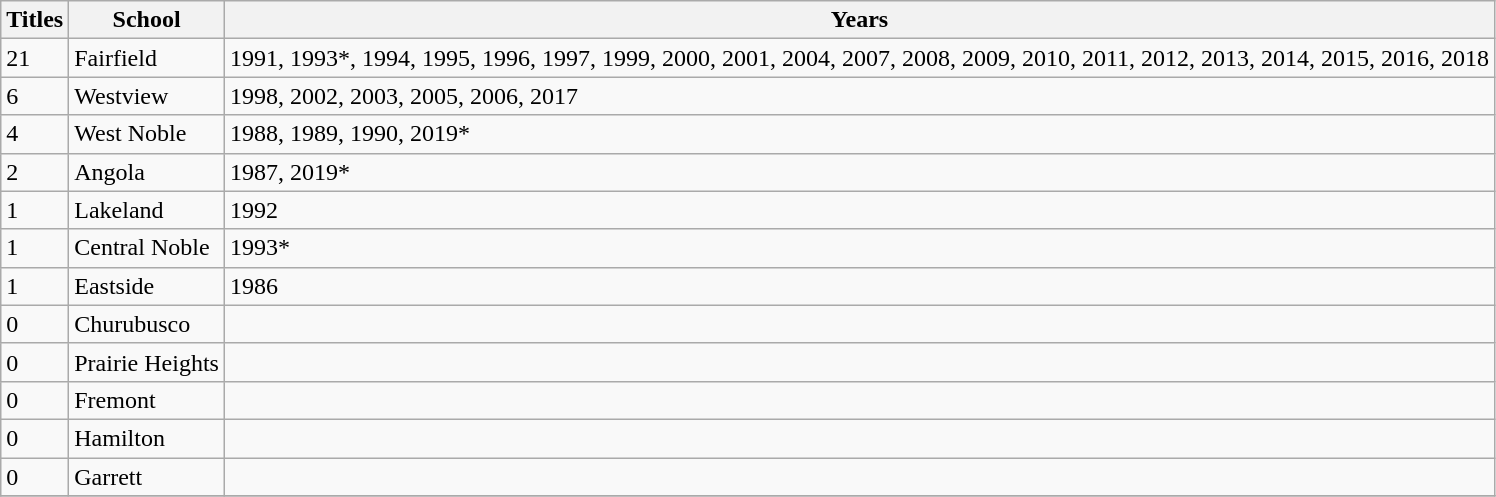<table class="wikitable">
<tr>
<th>Titles</th>
<th>School</th>
<th>Years</th>
</tr>
<tr>
<td>21</td>
<td>Fairfield</td>
<td>1991, 1993*, 1994, 1995, 1996, 1997, 1999, 2000, 2001, 2004, 2007, 2008, 2009, 2010, 2011, 2012, 2013, 2014, 2015, 2016, 2018</td>
</tr>
<tr>
<td>6</td>
<td>Westview</td>
<td>1998, 2002, 2003, 2005, 2006, 2017</td>
</tr>
<tr>
<td>4</td>
<td>West Noble</td>
<td>1988, 1989, 1990, 2019*</td>
</tr>
<tr>
<td>2</td>
<td>Angola</td>
<td>1987, 2019*</td>
</tr>
<tr>
<td>1</td>
<td>Lakeland</td>
<td>1992</td>
</tr>
<tr>
<td>1</td>
<td>Central Noble</td>
<td>1993*</td>
</tr>
<tr>
<td>1</td>
<td>Eastside</td>
<td>1986</td>
</tr>
<tr>
<td>0</td>
<td>Churubusco</td>
<td></td>
</tr>
<tr>
<td>0</td>
<td>Prairie Heights</td>
<td></td>
</tr>
<tr>
<td>0</td>
<td>Fremont</td>
<td></td>
</tr>
<tr>
<td>0</td>
<td>Hamilton</td>
<td></td>
</tr>
<tr>
<td>0</td>
<td>Garrett</td>
<td></td>
</tr>
<tr>
</tr>
</table>
